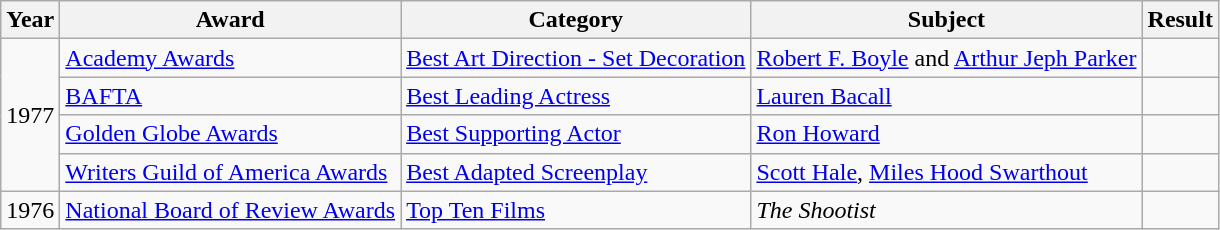<table class="wikitable">
<tr>
<th>Year</th>
<th>Award</th>
<th>Category</th>
<th>Subject</th>
<th>Result</th>
</tr>
<tr>
<td rowspan=4>1977</td>
<td rowspan=1><a href='#'>Academy Awards</a></td>
<td><a href='#'>Best Art Direction - Set Decoration</a></td>
<td><a href='#'>Robert F. Boyle</a> and <a href='#'>Arthur Jeph Parker</a></td>
<td></td>
</tr>
<tr>
<td rowspan=1><a href='#'>BAFTA</a></td>
<td><a href='#'>Best Leading Actress</a></td>
<td><a href='#'>Lauren Bacall</a></td>
<td></td>
</tr>
<tr>
<td rowspan=1><a href='#'>Golden Globe Awards</a></td>
<td><a href='#'>Best Supporting Actor</a></td>
<td><a href='#'>Ron Howard</a></td>
<td></td>
</tr>
<tr>
<td rowspan=1><a href='#'>Writers Guild of America Awards</a></td>
<td><a href='#'>Best Adapted Screenplay</a></td>
<td><a href='#'>Scott Hale</a>, <a href='#'>Miles Hood Swarthout</a></td>
<td></td>
</tr>
<tr>
<td>1976</td>
<td><a href='#'>National Board of Review Awards</a></td>
<td><a href='#'>Top Ten Films</a></td>
<td><em>The Shootist</em></td>
<td></td>
</tr>
</table>
